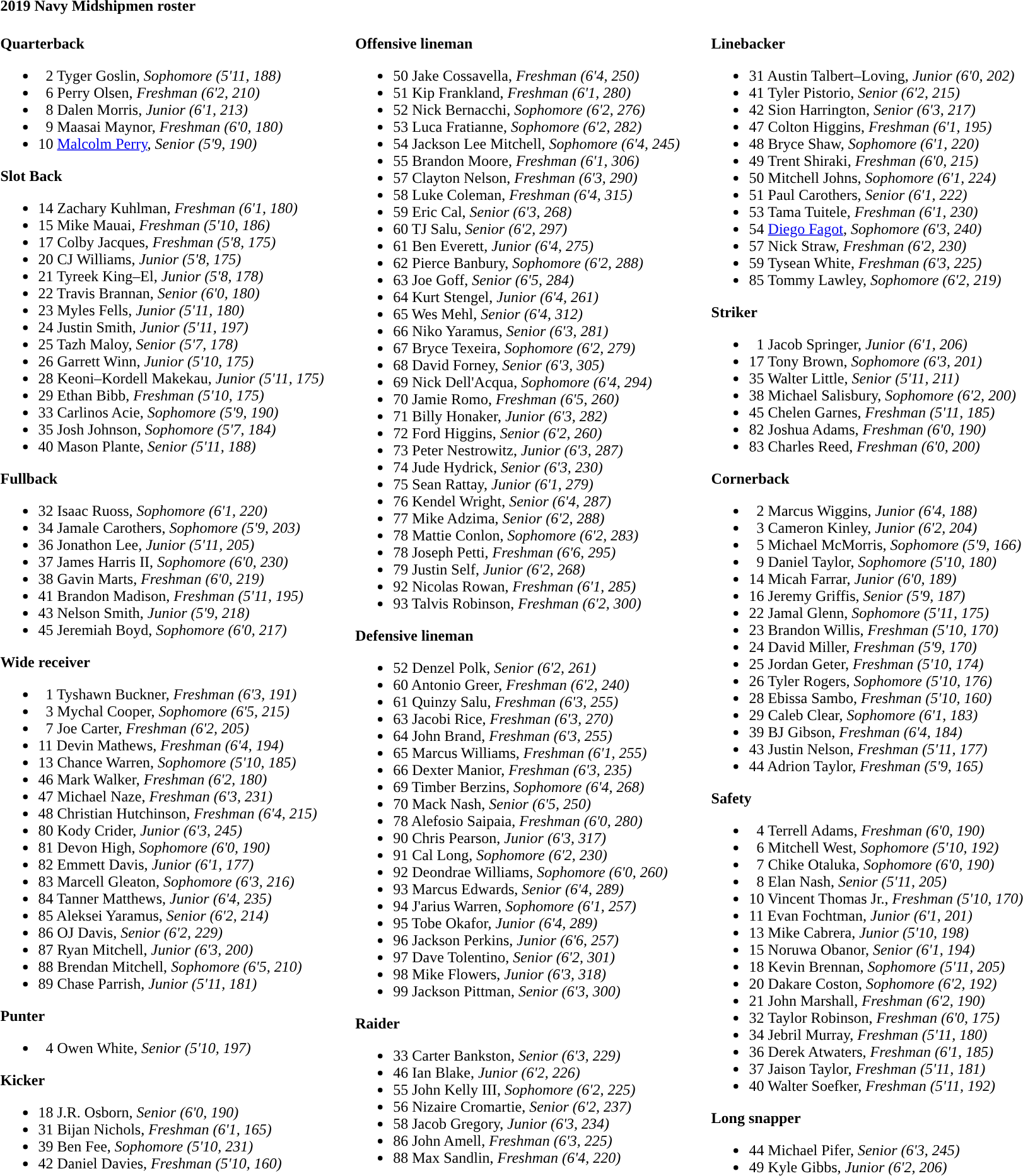<table class="toccolours" style="text-align: left;">
<tr>
<td colspan="5"><strong>2019 Navy Midshipmen roster</strong></td>
</tr>
<tr>
<td valign="top"><br><strong>Quarterback</strong><ul><li>  2  Tyger Goslin, <em>Sophomore (5'11, 188)</em></li><li>  6  Perry Olsen, <em>Freshman (6'2, 210)</em></li><li>  8  Dalen Morris, <em>Junior (6'1, 213)</em></li><li>  9  Maasai Maynor, <em>Freshman (6'0, 180)</em></li><li>10  <a href='#'>Malcolm Perry</a>, <em>Senior (5'9, 190)</em></li></ul><strong>Slot Back</strong><ul><li>14  Zachary Kuhlman, <em>Freshman (6'1, 180)</em></li><li>15  Mike Mauai, <em>Freshman (5'10, 186)</em></li><li>17  Colby Jacques, <em>Freshman (5'8, 175)</em></li><li>20  CJ Williams, <em>Junior (5'8, 175)</em></li><li>21  Tyreek King–El, <em>Junior (5'8, 178)</em></li><li>22  Travis Brannan, <em>Senior (6'0, 180)</em></li><li>23  Myles Fells, <em>Junior (5'11, 180)</em></li><li>24  Justin Smith, <em>Junior (5'11, 197)</em></li><li>25  Tazh Maloy, <em>Senior (5'7, 178)</em></li><li>26  Garrett Winn, <em>Junior (5'10, 175)</em></li><li>28  Keoni–Kordell Makekau, <em>Junior (5'11, 175)</em></li><li>29  Ethan Bibb, <em>Freshman (5'10, 175)</em></li><li>33  Carlinos Acie, <em>Sophomore (5'9, 190)</em></li><li>35  Josh Johnson, <em>Sophomore (5'7, 184)</em></li><li>40  Mason Plante, <em>Senior (5'11, 188)</em></li></ul><strong>Fullback</strong><ul><li>32  Isaac Ruoss, <em>Sophomore (6'1, 220)</em></li><li>34  Jamale Carothers, <em>Sophomore (5'9, 203)</em></li><li>36  Jonathon Lee, <em>Junior (5'11, 205)</em></li><li>37  James Harris II, <em>Sophomore (6'0, 230)</em></li><li>38  Gavin Marts, <em>Freshman (6'0, 219)</em></li><li>41  Brandon Madison, <em>Freshman (5'11, 195)</em></li><li>43  Nelson Smith, <em>Junior (5'9, 218)</em></li><li>45  Jeremiah Boyd, <em>Sophomore (6'0, 217)</em></li></ul><strong>Wide receiver</strong><ul><li>  1  Tyshawn Buckner, <em>Freshman (6'3, 191)</em></li><li>  3  Mychal Cooper, <em>Sophomore (6'5, 215)</em></li><li>  7  Joe Carter, <em>Freshman (6'2, 205)</em></li><li>11  Devin Mathews, <em>Freshman (6'4, 194)</em></li><li>13  Chance Warren, <em>Sophomore (5'10, 185)</em></li><li>46  Mark Walker, <em>Freshman (6'2, 180)</em></li><li>47  Michael Naze, <em>Freshman (6'3, 231)</em></li><li>48  Christian Hutchinson, <em>Freshman (6'4, 215)</em></li><li>80  Kody Crider, <em>Junior (6'3, 245)</em></li><li>81  Devon High, <em>Sophomore (6'0, 190)</em></li><li>82  Emmett Davis, <em>Junior (6'1, 177)</em></li><li>83  Marcell Gleaton, <em>Sophomore (6'3, 216)</em></li><li>84  Tanner Matthews, <em>Junior (6'4, 235)</em></li><li>85  Aleksei Yaramus, <em>Senior (6'2, 214)</em></li><li>86  OJ Davis, <em>Senior (6'2, 229)</em></li><li>87  Ryan Mitchell, <em>Junior (6'3, 200)</em></li><li>88  Brendan Mitchell, <em>Sophomore (6'5, 210)</em></li><li>89  Chase Parrish, <em>Junior (5'11, 181)</em></li></ul><strong>Punter</strong><ul><li>  4  Owen White, <em>Senior (5'10, 197)</em></li></ul><strong>Kicker</strong><ul><li>18  J.R. Osborn, <em>Senior (6'0, 190)</em></li><li>31  Bijan Nichols, <em>Freshman (6'1, 165)</em></li><li>39  Ben Fee, <em>Sophomore (5'10, 231)</em></li><li>42  Daniel Davies, <em>Freshman (5'10, 160)</em></li></ul></td>
<td width="25"> </td>
<td valign="top"><br><strong>Offensive lineman</strong><ul><li>50  Jake Cossavella, <em>Freshman (6'4, 250)</em></li><li>51  Kip Frankland, <em>Freshman (6'1, 280)</em></li><li>52  Nick Bernacchi, <em>Sophomore (6'2, 276)</em></li><li>53  Luca Fratianne, <em>Sophomore (6'2, 282)</em></li><li>54  Jackson Lee Mitchell, <em>Sophomore (6'4, 245)</em></li><li>55  Brandon Moore, <em>Freshman (6'1, 306)</em></li><li>57  Clayton Nelson, <em>Freshman (6'3, 290)</em></li><li>58  Luke Coleman, <em>Freshman (6'4, 315)</em></li><li>59  Eric Cal, <em>Senior (6'3, 268)</em></li><li>60  TJ Salu, <em>Senior (6'2, 297)</em></li><li>61  Ben Everett, <em>Junior (6'4, 275)</em></li><li>62  Pierce Banbury, <em>Sophomore (6'2, 288)</em></li><li>63  Joe Goff, <em>Senior (6'5, 284)</em></li><li>64  Kurt Stengel, <em>Junior (6'4, 261)</em></li><li>65  Wes Mehl, <em>Senior (6'4, 312)</em></li><li>66  Niko Yaramus, <em>Senior (6'3, 281)</em></li><li>67  Bryce Texeira, <em>Sophomore (6'2, 279)</em></li><li>68  David Forney, <em>Senior (6'3, 305)</em></li><li>69  Nick Dell'Acqua, <em>Sophomore (6'4, 294)</em></li><li>70  Jamie Romo, <em>Freshman (6'5, 260)</em></li><li>71  Billy Honaker, <em>Junior (6'3, 282)</em></li><li>72  Ford Higgins, <em>Senior (6'2, 260)</em></li><li>73  Peter Nestrowitz, <em>Junior (6'3, 287)</em></li><li>74  Jude Hydrick, <em>Senior (6'3, 230)</em></li><li>75  Sean Rattay, <em>Junior (6'1, 279)</em></li><li>76  Kendel Wright, <em>Senior (6'4, 287)</em></li><li>77  Mike Adzima, <em>Senior (6'2, 288)</em></li><li>78  Mattie Conlon, <em>Sophomore (6'2, 283)</em></li><li>78  Joseph Petti, <em>Freshman (6'6, 295)</em></li><li>79  Justin Self, <em>Junior (6'2, 268)</em></li><li>92  Nicolas Rowan, <em>Freshman (6'1, 285)</em></li><li>93  Talvis Robinson, <em>Freshman (6'2, 300)</em></li></ul><strong>Defensive lineman</strong><ul><li>52  Denzel Polk, <em>Senior (6'2, 261)</em></li><li>60  Antonio Greer, <em>Freshman (6'2, 240)</em></li><li>61  Quinzy Salu, <em>Freshman (6'3, 255)</em></li><li>63  Jacobi Rice, <em>Freshman (6'3, 270)</em></li><li>64  John Brand, <em>Freshman (6'3, 255)</em></li><li>65  Marcus Williams, <em>Freshman (6'1, 255)</em></li><li>66  Dexter Manior, <em>Freshman (6'3, 235)</em></li><li>69  Timber Berzins, <em>Sophomore (6'4, 268)</em></li><li>70  Mack Nash, <em>Senior (6'5, 250)</em></li><li>78  Alefosio Saipaia, <em>Freshman (6'0, 280)</em></li><li>90  Chris Pearson, <em>Junior (6'3, 317)</em></li><li>91  Cal Long, <em>Sophomore (6'2, 230)</em></li><li>92  Deondrae Williams, <em>Sophomore (6'0, 260)</em></li><li>93  Marcus Edwards, <em>Senior (6'4, 289)</em></li><li>94  J'arius Warren, <em>Sophomore (6'1, 257)</em></li><li>95  Tobe Okafor, <em>Junior (6'4, 289)</em></li><li>96  Jackson Perkins, <em>Junior (6'6, 257)</em></li><li>97  Dave Tolentino, <em>Senior (6'2, 301)</em></li><li>98  Mike Flowers, <em>Junior (6'3, 318)</em></li><li>99  Jackson Pittman, <em>Senior (6'3, 300)</em></li></ul><strong>Raider</strong><ul><li>33  Carter Bankston, <em>Senior (6'3, 229)</em></li><li>46  Ian Blake, <em>Junior (6'2, 226)</em></li><li>55  John Kelly III, <em>Sophomore (6'2, 225)</em></li><li>56  Nizaire Cromartie, <em>Senior (6'2, 237)</em></li><li>58  Jacob Gregory, <em>Junior (6'3, 234)</em></li><li>86  John Amell, <em>Freshman (6'3, 225)</em></li><li>88  Max Sandlin, <em>Freshman (6'4, 220)</em></li></ul></td>
<td width="25"> </td>
<td valign="top"><br><strong>Linebacker</strong><ul><li>31  Austin Talbert–Loving, <em>Junior (6'0, 202)</em></li><li>41  Tyler Pistorio, <em>Senior (6'2, 215)</em></li><li>42  Sion Harrington, <em>Senior (6'3, 217)</em></li><li>47  Colton Higgins, <em>Freshman (6'1, 195)</em></li><li>48  Bryce Shaw, <em>Sophomore (6'1, 220)</em></li><li>49  Trent Shiraki, <em>Freshman (6'0, 215)</em></li><li>50  Mitchell Johns, <em>Sophomore (6'1, 224)</em></li><li>51  Paul Carothers, <em>Senior (6'1, 222)</em></li><li>53  Tama Tuitele, <em>Freshman (6'1, 230)</em></li><li>54  <a href='#'>Diego Fagot</a>, <em>Sophomore (6'3, 240)</em></li><li>57  Nick Straw, <em>Freshman (6'2, 230)</em></li><li>59  Tysean White, <em>Freshman (6'3, 225)</em></li><li>85  Tommy Lawley, <em>Sophomore (6'2, 219)</em></li></ul><strong>Striker</strong><ul><li>  1  Jacob Springer, <em>Junior (6'1, 206)</em></li><li>17  Tony Brown, <em>Sophomore (6'3, 201)</em></li><li>35  Walter Little, <em>Senior (5'11, 211)</em></li><li>38  Michael Salisbury, <em>Sophomore (6'2, 200)</em></li><li>45  Chelen Garnes, <em>Freshman (5'11, 185)</em></li><li>82  Joshua Adams, <em>Freshman (6'0, 190)</em></li><li>83  Charles Reed, <em>Freshman (6'0, 200)</em></li></ul><strong>Cornerback</strong><ul><li>  2  Marcus Wiggins, <em>Junior (6'4, 188)</em></li><li>  3  Cameron Kinley, <em>Junior (6'2, 204)</em></li><li>  5  Michael McMorris, <em>Sophomore (5'9, 166)</em></li><li>  9  Daniel Taylor, <em>Sophomore (5'10, 180)</em></li><li>14  Micah Farrar, <em>Junior (6'0, 189)</em></li><li>16  Jeremy Griffis, <em>Senior (5'9, 187)</em></li><li>22  Jamal Glenn, <em>Sophomore (5'11, 175)</em></li><li>23  Brandon Willis, <em>Freshman (5'10, 170)</em></li><li>24  David Miller, <em>Freshman (5'9, 170)</em></li><li>25  Jordan Geter, <em>Freshman (5'10, 174)</em></li><li>26  Tyler Rogers, <em>Sophomore (5'10, 176)</em></li><li>28  Ebissa Sambo, <em>Freshman (5'10, 160)</em></li><li>29  Caleb Clear, <em>Sophomore (6'1, 183)</em></li><li>39  BJ Gibson, <em>Freshman (6'4, 184)</em></li><li>43  Justin Nelson, <em>Freshman (5'11, 177)</em></li><li>44  Adrion Taylor, <em>Freshman (5'9, 165)</em></li></ul><strong>Safety</strong><ul><li>  4  Terrell Adams, <em>Freshman (6'0, 190)</em></li><li>  6  Mitchell West, <em>Sophomore (5'10, 192)</em></li><li>  7  Chike Otaluka, <em>Sophomore (6'0, 190)</em></li><li>  8  Elan Nash, <em>Senior (5'11, 205)</em></li><li>10  Vincent Thomas Jr., <em>Freshman (5'10, 170)</em></li><li>11  Evan Fochtman, <em>Junior (6'1, 201)</em></li><li>13  Mike Cabrera, <em>Junior (5'10, 198)</em></li><li>15  Noruwa Obanor, <em>Senior (6'1, 194)</em></li><li>18  Kevin Brennan, <em>Sophomore (5'11, 205)</em></li><li>20  Dakare Coston, <em>Sophomore (6'2, 192)</em></li><li>21  John Marshall, <em>Freshman (6'2, 190)</em></li><li>32  Taylor Robinson, <em>Freshman (6'0, 175)</em></li><li>34  Jebril Murray, <em>Freshman (5'11, 180)</em></li><li>36  Derek Atwaters, <em>Freshman (6'1, 185)</em></li><li>37  Jaison Taylor, <em>Freshman (5'11, 181)</em></li><li>40  Walter Soefker, <em>Freshman (5'11, 192)</em></li></ul><strong>Long snapper</strong><ul><li>44  Michael Pifer, <em>Senior (6'3, 245)</em></li><li>49  Kyle Gibbs, <em>Junior (6'2, 206)</em></li></ul></td>
</tr>
</table>
